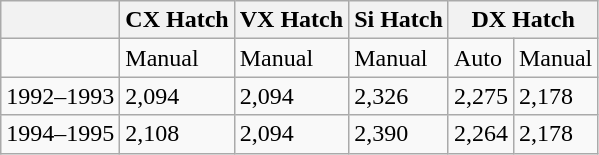<table class="wikitable">
<tr>
<th></th>
<th>CX Hatch</th>
<th>VX Hatch</th>
<th>Si Hatch</th>
<th colspan=2>DX Hatch</th>
</tr>
<tr>
<td></td>
<td>Manual</td>
<td>Manual</td>
<td>Manual</td>
<td>Auto</td>
<td>Manual</td>
</tr>
<tr>
<td>1992–1993</td>
<td>2,094</td>
<td>2,094</td>
<td>2,326</td>
<td>2,275</td>
<td>2,178</td>
</tr>
<tr>
<td>1994–1995</td>
<td>2,108</td>
<td>2,094</td>
<td>2,390</td>
<td>2,264</td>
<td>2,178</td>
</tr>
</table>
